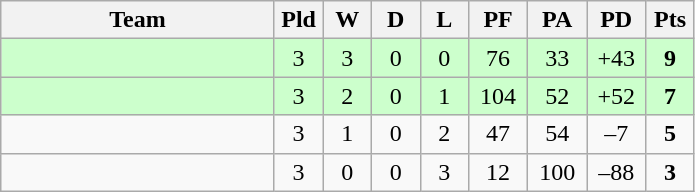<table class="wikitable" style="text-align:center;">
<tr>
<th width=175>Team</th>
<th width=25 abbr="Played">Pld</th>
<th width=25 abbr="Won">W</th>
<th width=25 abbr="Drawn">D</th>
<th width=25 abbr="Lost">L</th>
<th width=32 abbr="Points for">PF</th>
<th width=32 abbr="Points against">PA</th>
<th width=32 abbr="Points difference">PD</th>
<th width=25 abbr="Points">Pts</th>
</tr>
<tr bgcolor=ccffcc>
<td align=left></td>
<td>3</td>
<td>3</td>
<td>0</td>
<td>0</td>
<td>76</td>
<td>33</td>
<td>+43</td>
<td><strong>9</strong></td>
</tr>
<tr bgcolor=ccffcc>
<td align=left></td>
<td>3</td>
<td>2</td>
<td>0</td>
<td>1</td>
<td>104</td>
<td>52</td>
<td>+52</td>
<td><strong>7</strong></td>
</tr>
<tr>
<td align=left></td>
<td>3</td>
<td>1</td>
<td>0</td>
<td>2</td>
<td>47</td>
<td>54</td>
<td>–7</td>
<td><strong>5</strong></td>
</tr>
<tr>
<td align=left></td>
<td>3</td>
<td>0</td>
<td>0</td>
<td>3</td>
<td>12</td>
<td>100</td>
<td>–88</td>
<td><strong>3</strong></td>
</tr>
</table>
